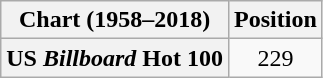<table class="wikitable plainrowheaders" style="text-align:center">
<tr>
<th scope="col">Chart (1958–2018)</th>
<th scope="col">Position</th>
</tr>
<tr>
<th scope="row">US <em>Billboard</em> Hot 100</th>
<td>229</td>
</tr>
</table>
